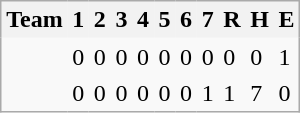<table class="wikitable">
<tr>
<th style="border-style: none none none none;">Team</th>
<th style="border-style: none none none none;">1</th>
<th style="border-style: none none none none;">2</th>
<th style="border-style: none none none none;">3</th>
<th style="border-style: none none none none;">4</th>
<th style="border-style: none none none none;">5</th>
<th style="border-style: none none none none;">6</th>
<th style="border-style: none none none none;">7</th>
<th style="border-style: none none none none;">R</th>
<th style="border-style: none none none none;">H</th>
<th style="border-style: none none none none;">E</th>
</tr>
<tr>
<td style="border-style: none none none none;"></td>
<td style="border-style: none none none none;">0</td>
<td style="border-style: none none none none;">0</td>
<td style="border-style: none none none none;">0</td>
<td style="border-style: none none none none;">0</td>
<td style="border-style: none none none none;">0</td>
<td style="border-style: none none none none;">0</td>
<td style="border-style: none none none none;">0</td>
<td style="border-style: none none none none;">0</td>
<td style="border-style: none none none none;">0</td>
<td style="border-style: none none none none;">1</td>
</tr>
<tr>
<td style="border-style: none none none none;"></td>
<td style="border-style: none none none none;">0</td>
<td style="border-style: none none none none;">0</td>
<td style="border-style: none none none none;">0</td>
<td style="border-style: none none none none;">0</td>
<td style="border-style: none none none none;">0</td>
<td style="border-style: none none none none;">0</td>
<td style="border-style: none none none none;">1</td>
<td style="border-style: none none none none;">1</td>
<td style="border-style: none none none none;">7</td>
<td style="border-style: none none none none;">0</td>
</tr>
</table>
